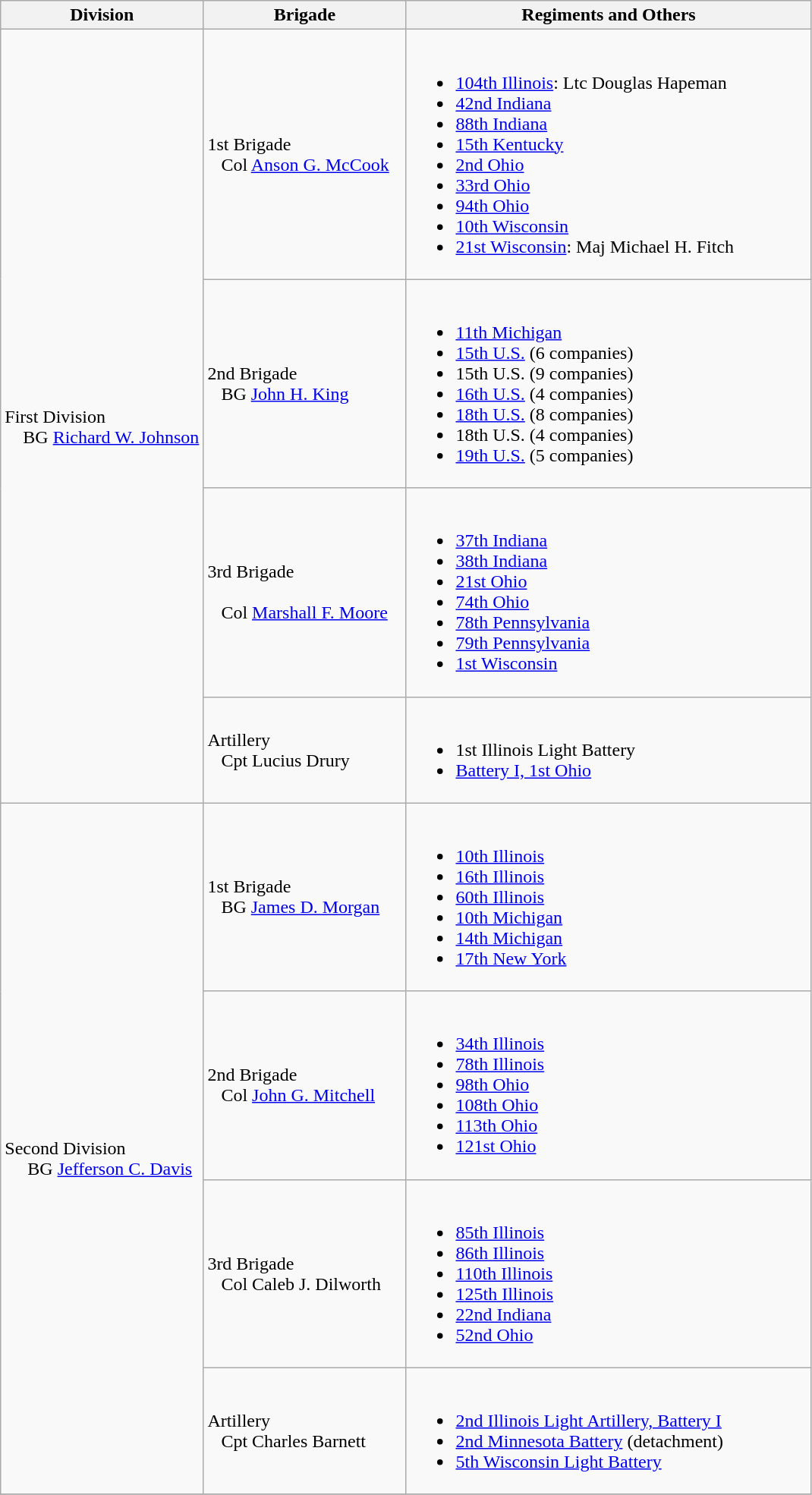<table class="wikitable">
<tr>
<th width=25%>Division</th>
<th width=25%>Brigade</th>
<th>Regiments and Others</th>
</tr>
<tr>
<td rowspan=4><br>First Division
<br>   
BG <a href='#'>Richard W. Johnson</a></td>
<td>1st Brigade<br>  
Col <a href='#'>Anson G. McCook</a></td>
<td><br><ul><li><a href='#'>104th Illinois</a>: Ltc Douglas Hapeman</li><li><a href='#'>42nd Indiana</a></li><li><a href='#'>88th Indiana</a></li><li><a href='#'>15th Kentucky</a></li><li><a href='#'>2nd Ohio</a></li><li><a href='#'>33rd Ohio</a></li><li><a href='#'>94th Ohio</a></li><li><a href='#'>10th Wisconsin</a></li><li><a href='#'>21st Wisconsin</a>: Maj Michael H. Fitch</li></ul></td>
</tr>
<tr>
<td>2nd Brigade<br>  
BG <a href='#'>John H. King</a></td>
<td><br><ul><li><a href='#'>11th Michigan</a></li><li><a href='#'>15th U.S.</a> (6 companies)</li><li>15th U.S. (9 companies)</li><li><a href='#'>16th U.S.</a> (4 companies)</li><li><a href='#'>18th U.S.</a> (8 companies)</li><li>18th U.S. (4 companies)</li><li><a href='#'>19th U.S.</a> (5 companies)</li></ul></td>
</tr>
<tr>
<td>3rd Brigade<br><br>  
Col <a href='#'>Marshall F. Moore</a></td>
<td><br><ul><li><a href='#'>37th Indiana</a></li><li><a href='#'>38th Indiana</a></li><li><a href='#'>21st Ohio</a></li><li><a href='#'>74th Ohio</a></li><li><a href='#'>78th Pennsylvania</a></li><li><a href='#'>79th Pennsylvania</a></li><li><a href='#'>1st Wisconsin</a></li></ul></td>
</tr>
<tr>
<td>Artillery<br>  
Cpt Lucius Drury</td>
<td><br><ul><li>1st Illinois Light Battery</li><li><a href='#'>Battery I, 1st Ohio</a></li></ul></td>
</tr>
<tr>
<td rowspan=4><br>Second Division
<br>    
BG <a href='#'>Jefferson C. Davis</a></td>
<td>1st Brigade<br>  
BG <a href='#'>James D. Morgan</a></td>
<td><br><ul><li><a href='#'>10th Illinois</a></li><li><a href='#'>16th Illinois</a></li><li><a href='#'>60th Illinois</a></li><li><a href='#'>10th Michigan</a></li><li><a href='#'>14th Michigan</a></li><li><a href='#'>17th New York</a></li></ul></td>
</tr>
<tr>
<td>2nd Brigade<br>  
Col <a href='#'>John G. Mitchell</a></td>
<td><br><ul><li><a href='#'>34th Illinois</a></li><li><a href='#'>78th Illinois</a></li><li><a href='#'>98th Ohio</a></li><li><a href='#'>108th Ohio</a></li><li><a href='#'>113th Ohio</a></li><li><a href='#'>121st Ohio</a></li></ul></td>
</tr>
<tr>
<td>3rd Brigade<br>  
Col Caleb J. Dilworth</td>
<td><br><ul><li><a href='#'>85th Illinois</a></li><li><a href='#'>86th Illinois</a></li><li><a href='#'>110th Illinois</a></li><li><a href='#'>125th Illinois</a></li><li><a href='#'>22nd Indiana</a></li><li><a href='#'>52nd Ohio</a></li></ul></td>
</tr>
<tr>
<td>Artillery<br>  
Cpt Charles Barnett</td>
<td><br><ul><li><a href='#'>2nd Illinois Light Artillery, Battery I</a></li><li><a href='#'>2nd Minnesota Battery</a> (detachment)</li><li><a href='#'>5th Wisconsin Light Battery</a></li></ul></td>
</tr>
<tr>
</tr>
</table>
